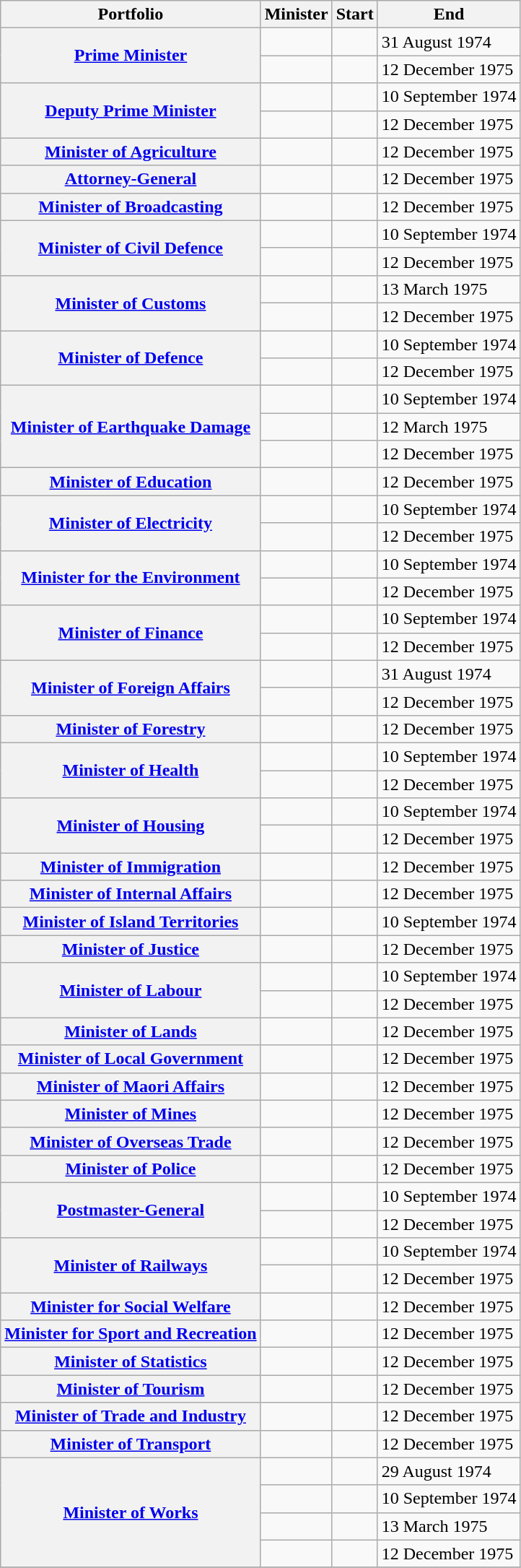<table class="sortable wikitable">
<tr>
<th scope="col">Portfolio</th>
<th scope="col">Minister</th>
<th scope="col">Start</th>
<th scope="col">End</th>
</tr>
<tr>
<th rowspan="2" scope="row"><a href='#'>Prime Minister</a></th>
<td></td>
<td></td>
<td>31 August 1974</td>
</tr>
<tr>
<td></td>
<td></td>
<td>12 December 1975</td>
</tr>
<tr>
<th rowspan="2" scope="row"><a href='#'>Deputy Prime Minister</a></th>
<td></td>
<td></td>
<td>10 September 1974</td>
</tr>
<tr>
<td></td>
<td></td>
<td>12 December 1975</td>
</tr>
<tr>
<th scope="row"><a href='#'>Minister of Agriculture</a></th>
<td></td>
<td></td>
<td>12 December 1975</td>
</tr>
<tr>
<th scope="row"><a href='#'>Attorney-General</a></th>
<td></td>
<td></td>
<td>12 December 1975</td>
</tr>
<tr>
<th scope="row"><a href='#'>Minister of Broadcasting</a></th>
<td></td>
<td></td>
<td>12 December 1975</td>
</tr>
<tr>
<th rowspan="2" scope="row"><a href='#'>Minister of Civil Defence</a></th>
<td></td>
<td></td>
<td>10 September 1974</td>
</tr>
<tr>
<td></td>
<td></td>
<td>12 December 1975</td>
</tr>
<tr>
<th rowspan="2" scope="row"><a href='#'>Minister of Customs</a></th>
<td></td>
<td></td>
<td>13 March 1975</td>
</tr>
<tr>
<td></td>
<td></td>
<td>12 December 1975</td>
</tr>
<tr>
<th rowspan="2" scope="row"><a href='#'>Minister of Defence</a></th>
<td></td>
<td></td>
<td>10 September 1974</td>
</tr>
<tr>
<td></td>
<td></td>
<td>12 December 1975</td>
</tr>
<tr>
<th rowspan="3" scope="row"><a href='#'>Minister of Earthquake Damage</a></th>
<td></td>
<td></td>
<td>10 September 1974</td>
</tr>
<tr>
<td></td>
<td></td>
<td>12 March 1975</td>
</tr>
<tr>
<td></td>
<td></td>
<td>12 December 1975</td>
</tr>
<tr>
<th scope="row"><a href='#'>Minister of Education</a></th>
<td></td>
<td></td>
<td>12 December 1975</td>
</tr>
<tr>
<th rowspan="2" scope="row"><a href='#'>Minister of Electricity</a></th>
<td></td>
<td></td>
<td>10 September 1974</td>
</tr>
<tr>
<td></td>
<td></td>
<td>12 December 1975</td>
</tr>
<tr>
<th rowspan="2" scope="row"><a href='#'>Minister for the Environment</a></th>
<td></td>
<td></td>
<td>10 September 1974</td>
</tr>
<tr>
<td></td>
<td></td>
<td>12 December 1975</td>
</tr>
<tr>
<th rowspan="2" scope="row"><a href='#'>Minister of Finance</a></th>
<td></td>
<td></td>
<td>10 September 1974</td>
</tr>
<tr>
<td></td>
<td></td>
<td>12 December 1975</td>
</tr>
<tr>
<th rowspan="2" scope="row"><a href='#'>Minister of Foreign Affairs</a></th>
<td></td>
<td></td>
<td>31 August 1974</td>
</tr>
<tr>
<td></td>
<td></td>
<td>12 December 1975</td>
</tr>
<tr>
<th scope="row"><a href='#'>Minister of Forestry</a></th>
<td></td>
<td></td>
<td>12 December 1975</td>
</tr>
<tr>
<th rowspan="2" scope="row"><a href='#'>Minister of Health</a></th>
<td></td>
<td></td>
<td>10 September 1974</td>
</tr>
<tr>
<td></td>
<td></td>
<td>12 December 1975</td>
</tr>
<tr>
<th rowspan="2" scope="row"><a href='#'>Minister of Housing</a></th>
<td></td>
<td></td>
<td>10 September 1974</td>
</tr>
<tr>
<td></td>
<td></td>
<td>12 December 1975</td>
</tr>
<tr>
<th scope="row"><a href='#'>Minister of Immigration</a></th>
<td></td>
<td></td>
<td>12 December 1975</td>
</tr>
<tr>
<th scope="row"><a href='#'>Minister of Internal Affairs</a></th>
<td></td>
<td></td>
<td>12 December 1975</td>
</tr>
<tr>
<th scope="row"><a href='#'>Minister of Island Territories</a></th>
<td></td>
<td></td>
<td>10 September 1974</td>
</tr>
<tr>
<th scope="row"><a href='#'>Minister of Justice</a></th>
<td></td>
<td></td>
<td>12 December 1975</td>
</tr>
<tr>
<th rowspan="2" scope="row"><a href='#'>Minister of Labour</a></th>
<td></td>
<td></td>
<td>10 September 1974</td>
</tr>
<tr>
<td></td>
<td></td>
<td>12 December 1975</td>
</tr>
<tr>
<th scope="row"><a href='#'>Minister of Lands</a></th>
<td></td>
<td></td>
<td>12 December 1975</td>
</tr>
<tr>
<th scope="row"><a href='#'>Minister of Local Government</a></th>
<td></td>
<td></td>
<td>12 December 1975</td>
</tr>
<tr>
<th scope="row"><a href='#'>Minister of Maori Affairs</a></th>
<td></td>
<td></td>
<td>12 December 1975</td>
</tr>
<tr>
<th scope="row"><a href='#'>Minister of Mines</a></th>
<td></td>
<td></td>
<td>12 December 1975</td>
</tr>
<tr>
<th scope="row"><a href='#'>Minister of Overseas Trade</a></th>
<td></td>
<td></td>
<td>12 December 1975</td>
</tr>
<tr>
<th scope="row"><a href='#'>Minister of Police</a></th>
<td></td>
<td></td>
<td>12 December 1975</td>
</tr>
<tr>
<th rowspan="2" scope="row"><a href='#'>Postmaster-General</a></th>
<td></td>
<td></td>
<td>10 September 1974</td>
</tr>
<tr>
<td></td>
<td></td>
<td>12 December 1975</td>
</tr>
<tr>
<th rowspan="2" scope="row"><a href='#'>Minister of Railways</a></th>
<td></td>
<td></td>
<td>10 September 1974</td>
</tr>
<tr>
<td></td>
<td></td>
<td>12 December 1975</td>
</tr>
<tr>
<th scope="row"><a href='#'>Minister for Social Welfare</a></th>
<td></td>
<td></td>
<td>12 December 1975</td>
</tr>
<tr>
<th scope="row"><a href='#'>Minister for Sport and Recreation</a></th>
<td></td>
<td></td>
<td>12 December 1975</td>
</tr>
<tr>
<th scope="row"><a href='#'>Minister of Statistics</a></th>
<td></td>
<td></td>
<td>12 December 1975</td>
</tr>
<tr>
<th scope="row"><a href='#'>Minister of Tourism</a></th>
<td></td>
<td></td>
<td>12 December 1975</td>
</tr>
<tr>
<th scope="row"><a href='#'>Minister of Trade and Industry</a></th>
<td></td>
<td></td>
<td>12 December 1975</td>
</tr>
<tr>
<th scope="row"><a href='#'>Minister of Transport</a></th>
<td></td>
<td></td>
<td>12 December 1975</td>
</tr>
<tr>
<th rowspan="4" scope="row"><a href='#'>Minister of Works</a></th>
<td></td>
<td></td>
<td>29 August 1974</td>
</tr>
<tr>
<td></td>
<td></td>
<td>10 September 1974</td>
</tr>
<tr>
<td></td>
<td></td>
<td>13 March 1975</td>
</tr>
<tr>
<td></td>
<td></td>
<td>12 December 1975</td>
</tr>
<tr>
</tr>
</table>
